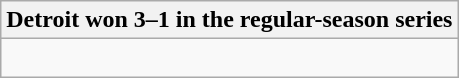<table class="wikitable collapsible collapsed">
<tr>
<th>Detroit won 3–1 in the regular-season series</th>
</tr>
<tr>
<td><br>


</td>
</tr>
</table>
